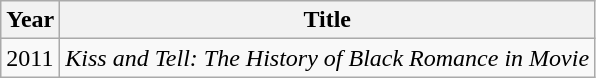<table class="wikitable sortable">
<tr>
<th>Year</th>
<th>Title</th>
</tr>
<tr>
<td>2011</td>
<td><em>Kiss and Tell: The History of Black Romance in Movie</em></td>
</tr>
</table>
